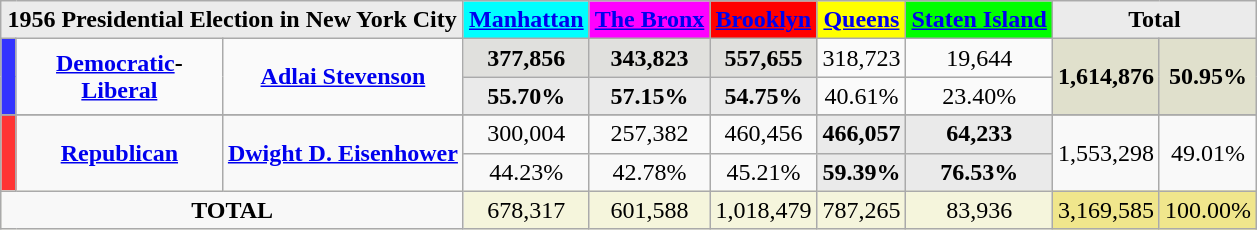<table class="wikitable"  style="text-align:center;">
<tr style="text-align:center;">
<td colspan="3"  style="background:#ebebeb;"><strong>1956 Presidential Election in New York City</strong></td>
<td style="background:aqua;"><strong><a href='#'>Manhattan</a></strong></td>
<td style="background:magenta;"><strong><a href='#'>The Bronx</a></strong></td>
<td style="background:red;"><strong><a href='#'>Brooklyn</a></strong></td>
<td style="background:yellow;"><strong><a href='#'>Queens</a></strong></td>
<td style="background:lime;"><strong><a href='#'>Staten Island</a></strong></td>
<td colspan="2"; style="background:#ebebeb;"><strong>Total</strong></td>
</tr>
<tr style="background:#e0e0dd;">
<th rowspan="2"; style="background-color:#3333FF; width: 3px"></th>
<td rowspan="2"; style="background:#fafafa; style="width: 130px"><strong><a href='#'>Democratic</a>-<br><a href='#'>Liberal</a></strong></td>
<td rowspan="2" style="background:#fafafa; style="text-align:center;"><strong><a href='#'>Adlai Stevenson</a></strong></td>
<td><strong>377,856</strong></td>
<td><strong>343,823</strong></td>
<td><strong>557,655</strong></td>
<td style="background:#fafafa;">318,723</td>
<td style="background:#fafafa;">19,644</td>
<td rowspan="2"; style="background:#e0e0cc;"><strong>1,614,876</strong></td>
<td rowspan="2"; style="background:#e0e0cc;"><strong>50.95%</strong></td>
</tr>
<tr style="background:#eaeaea;">
<td><strong>55.70%</strong></td>
<td><strong>57.15%</strong></td>
<td><strong>54.75%</strong></td>
<td style="background:#fafafa;">40.61%</td>
<td style="background:#fafafa;">23.40%</td>
</tr>
<tr style="background:#e0e0dd;">
</tr>
<tr>
<th rowspan="2"; style="background-color:#FF3333; width: 3px"></th>
<td rowspan="2"; style="width: 130px"><strong><a href='#'>Republican</a></strong></td>
<td rowspan="2" text-align:center;"><strong><a href='#'>Dwight D. Eisenhower</a></strong></td>
<td>300,004</td>
<td>257,382</td>
<td>460,456</td>
<td style="background:#eaeaea;"><strong>466,057</strong></td>
<td style="background:#eaeaea;"><strong>64,233</strong></td>
<td rowspan="2";>1,553,298</td>
<td rowspan="2";>49.01%</td>
</tr>
<tr>
<td>44.23%</td>
<td>42.78%</td>
<td>45.21%</td>
<td style="background:#eaeaea;"><strong>59.39%</strong></td>
<td style="background:#eaeaea;"><strong>76.53%</strong></td>
</tr>
<tr style="background:beige;">
<td colspan="3"; style="background:#f8f8f8;"><strong>TOTAL</strong></td>
<td>678,317</td>
<td>601,588</td>
<td>1,018,479</td>
<td>787,265</td>
<td>83,936</td>
<td bgcolor="khaki">3,169,585</td>
<td bgcolor="khaki">100.00%</td>
</tr>
</table>
